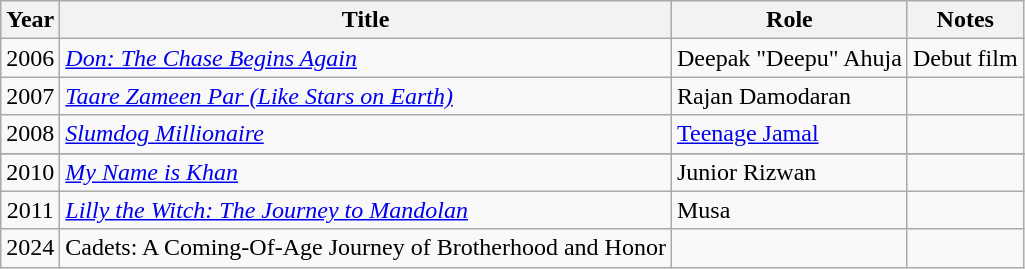<table class="wikitable">
<tr>
<th>Year</th>
<th>Title</th>
<th>Role</th>
<th>Notes</th>
</tr>
<tr>
<td align="center">2006</td>
<td><em><a href='#'>Don: The Chase Begins Again</a></em></td>
<td>Deepak "Deepu" Ahuja</td>
<td>Debut film</td>
</tr>
<tr>
<td align="center">2007</td>
<td><em><a href='#'>Taare Zameen Par (Like Stars on Earth)</a></em></td>
<td>Rajan Damodaran</td>
<td></td>
</tr>
<tr>
<td align="center">2008</td>
<td><em><a href='#'>Slumdog Millionaire</a></em></td>
<td><a href='#'>Teenage Jamal</a></td>
<td></td>
</tr>
<tr>
</tr>
<tr>
<td align="center">2010</td>
<td><em><a href='#'>My Name is Khan</a></em></td>
<td>Junior Rizwan</td>
<td></td>
</tr>
<tr>
<td align="center">2011</td>
<td><em><a href='#'>Lilly the Witch: The Journey to Mandolan</a></em></td>
<td>Musa</td>
<td></td>
</tr>
<tr>
<td align="center">2024</td>
<td>Cadets: A Coming-Of-Age Journey of Brotherhood and Honor</td>
<td></td>
</tr>
</table>
